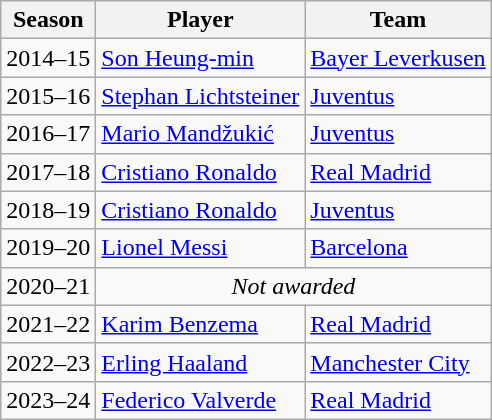<table class="sortable wikitable">
<tr>
<th>Season</th>
<th>Player</th>
<th>Team</th>
</tr>
<tr>
<td align="center">2014–15</td>
<td> <a href='#'>Son Heung-min</a></td>
<td> <a href='#'>Bayer Leverkusen</a></td>
</tr>
<tr>
<td align="center">2015–16</td>
<td> <a href='#'>Stephan Lichtsteiner</a></td>
<td> <a href='#'>Juventus</a></td>
</tr>
<tr>
<td align="center">2016–17</td>
<td> <a href='#'>Mario Mandžukić</a></td>
<td> <a href='#'>Juventus</a></td>
</tr>
<tr>
<td align="center">2017–18</td>
<td> <a href='#'>Cristiano Ronaldo</a></td>
<td> <a href='#'>Real Madrid</a></td>
</tr>
<tr>
<td align="center">2018–19</td>
<td> <a href='#'>Cristiano Ronaldo</a></td>
<td> <a href='#'>Juventus</a></td>
</tr>
<tr>
<td align="center">2019–20</td>
<td> <a href='#'>Lionel Messi</a></td>
<td> <a href='#'>Barcelona</a></td>
</tr>
<tr>
<td align="center">2020–21</td>
<td colspan="2" align="center"><em>Not awarded</em></td>
</tr>
<tr>
<td align="center">2021–22</td>
<td> <a href='#'>Karim Benzema</a></td>
<td> <a href='#'>Real Madrid</a></td>
</tr>
<tr>
<td align="center">2022–23</td>
<td> <a href='#'>Erling Haaland</a></td>
<td> <a href='#'>Manchester City</a></td>
</tr>
<tr>
<td align="center">2023–24</td>
<td> <a href='#'>Federico Valverde</a></td>
<td> <a href='#'>Real Madrid</a></td>
</tr>
</table>
